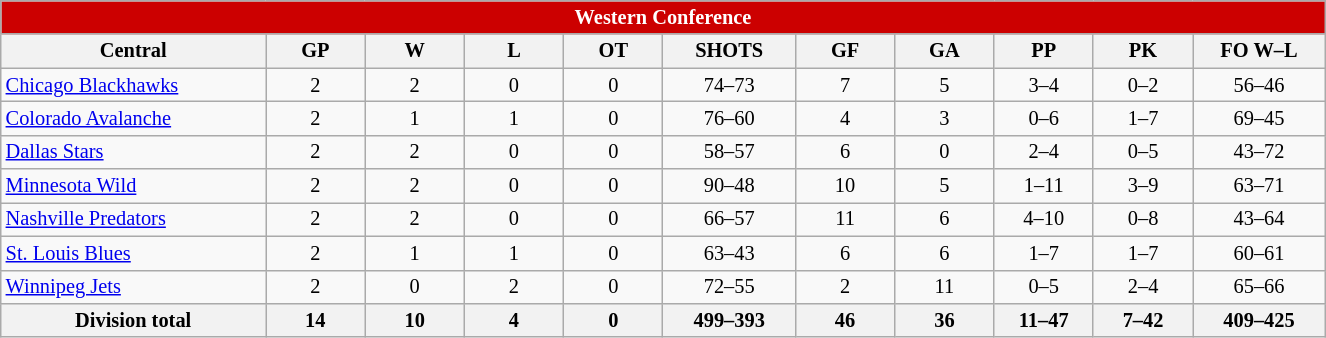<table class="wikitable" style="text-align:center; width:65em; font-size:85%;">
<tr style="background:#CC0000; font-weight:bold; color:white">
<td colspan=11>Western Conference</td>
</tr>
<tr>
<th width="20%">Central</th>
<th width="7.5%">GP</th>
<th width="7.5%">W</th>
<th width="7.5%">L</th>
<th width="7.5%">OT</th>
<th width="10%">SHOTS</th>
<th width="7.5%">GF</th>
<th width="7.5%">GA</th>
<th width="7.5%">PP</th>
<th width="7.5%">PK</th>
<th width="10%">FO W–L</th>
</tr>
<tr>
<td align=left><a href='#'>Chicago Blackhawks</a></td>
<td>2</td>
<td>2</td>
<td>0</td>
<td>0</td>
<td>74–73</td>
<td>7</td>
<td>5</td>
<td>3–4</td>
<td>0–2</td>
<td>56–46</td>
</tr>
<tr>
<td align=left><a href='#'>Colorado Avalanche</a></td>
<td>2</td>
<td>1</td>
<td>1</td>
<td>0</td>
<td>76–60</td>
<td>4</td>
<td>3</td>
<td>0–6</td>
<td>1–7</td>
<td>69–45</td>
</tr>
<tr>
<td align=left><a href='#'>Dallas Stars</a></td>
<td>2</td>
<td>2</td>
<td>0</td>
<td>0</td>
<td>58–57</td>
<td>6</td>
<td>0</td>
<td>2–4</td>
<td>0–5</td>
<td>43–72</td>
</tr>
<tr>
<td align=left><a href='#'>Minnesota Wild</a></td>
<td>2</td>
<td>2</td>
<td>0</td>
<td>0</td>
<td>90–48</td>
<td>10</td>
<td>5</td>
<td>1–11</td>
<td>3–9</td>
<td>63–71</td>
</tr>
<tr>
<td align=left><a href='#'>Nashville Predators</a></td>
<td>2</td>
<td>2</td>
<td>0</td>
<td>0</td>
<td>66–57</td>
<td>11</td>
<td>6</td>
<td>4–10</td>
<td>0–8</td>
<td>43–64</td>
</tr>
<tr>
<td align=left><a href='#'>St. Louis Blues</a></td>
<td>2</td>
<td>1</td>
<td>1</td>
<td>0</td>
<td>63–43</td>
<td>6</td>
<td>6</td>
<td>1–7</td>
<td>1–7</td>
<td>60–61</td>
</tr>
<tr>
<td align=left><a href='#'>Winnipeg Jets</a></td>
<td>2</td>
<td>0</td>
<td>2</td>
<td>0</td>
<td>72–55</td>
<td>2</td>
<td>11</td>
<td>0–5</td>
<td>2–4</td>
<td>65–66</td>
</tr>
<tr>
<th>Division total</th>
<th>14</th>
<th>10</th>
<th>4</th>
<th>0</th>
<th>499–393</th>
<th>46</th>
<th>36</th>
<th>11–47</th>
<th>7–42</th>
<th>409–425</th>
</tr>
</table>
